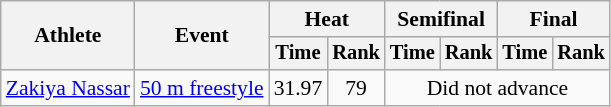<table class=wikitable style="font-size:90%">
<tr>
<th rowspan="2">Athlete</th>
<th rowspan="2">Event</th>
<th colspan="2">Heat</th>
<th colspan="2">Semifinal</th>
<th colspan="2">Final</th>
</tr>
<tr style="font-size:95%">
<th>Time</th>
<th>Rank</th>
<th>Time</th>
<th>Rank</th>
<th>Time</th>
<th>Rank</th>
</tr>
<tr align=center>
<td align=left><a href='#'>Zakiya Nassar</a></td>
<td align=left><a href='#'>50 m freestyle</a></td>
<td>31.97</td>
<td>79</td>
<td colspan=4>Did not advance</td>
</tr>
</table>
